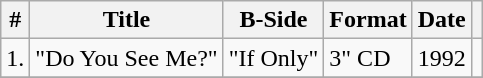<table class="wikitable">
<tr>
<th>#</th>
<th>Title</th>
<th>B-Side</th>
<th>Format</th>
<th>Date</th>
<th></th>
</tr>
<tr>
<td>1.</td>
<td>"Do You See Me?"</td>
<td>"If Only"</td>
<td>3" CD</td>
<td>1992</td>
<td></td>
</tr>
<tr>
</tr>
</table>
